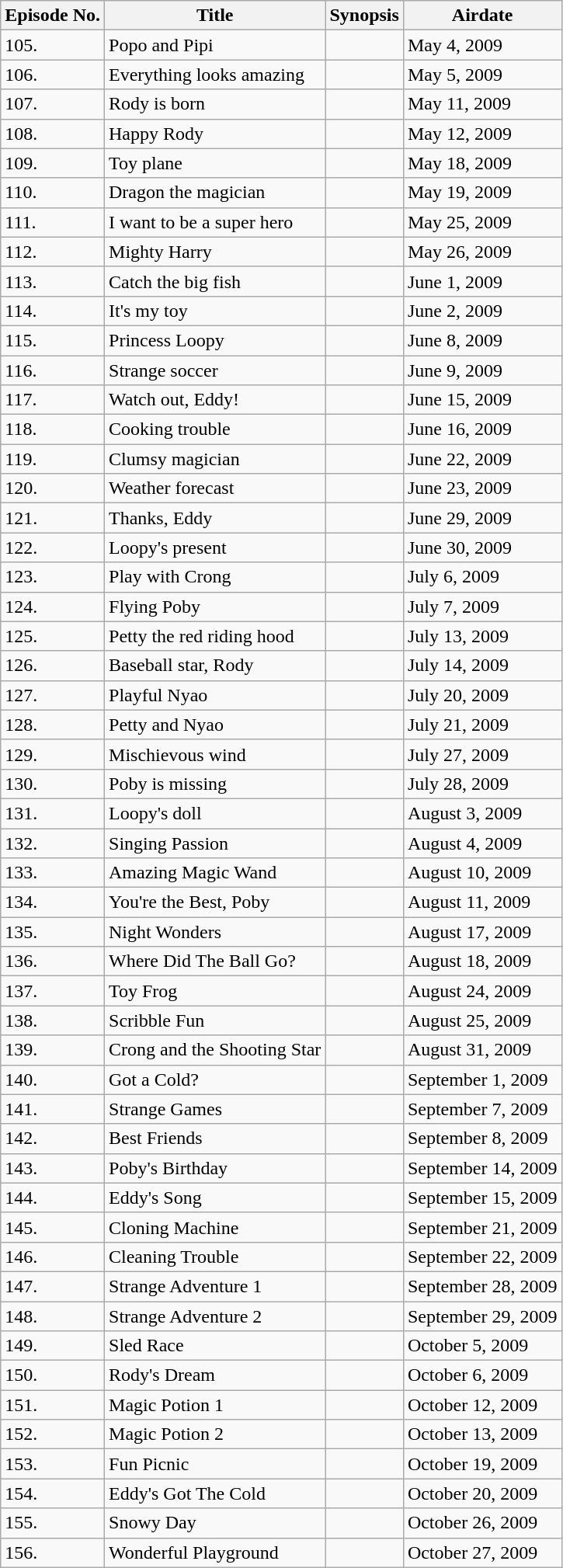<table class="wikitable">
<tr>
<th>Episode No.</th>
<th>Title</th>
<th>Synopsis</th>
<th>Airdate</th>
</tr>
<tr>
<td>105.</td>
<td>Popo and Pipi</td>
<td></td>
<td>May 4, 2009</td>
</tr>
<tr>
<td>106.</td>
<td>Everything looks amazing</td>
<td></td>
<td>May 5, 2009</td>
</tr>
<tr>
<td>107.</td>
<td>Rody is born</td>
<td></td>
<td>May 11, 2009</td>
</tr>
<tr>
<td>108.</td>
<td>Happy Rody</td>
<td></td>
<td>May 12, 2009</td>
</tr>
<tr>
<td>109.</td>
<td>Toy plane</td>
<td></td>
<td>May 18, 2009</td>
</tr>
<tr>
<td>110.</td>
<td>Dragon the magician</td>
<td></td>
<td>May 19, 2009</td>
</tr>
<tr>
<td>111.</td>
<td>I want to be a super hero</td>
<td></td>
<td>May 25, 2009</td>
</tr>
<tr>
<td>112.</td>
<td>Mighty Harry</td>
<td></td>
<td>May 26, 2009</td>
</tr>
<tr>
<td>113.</td>
<td>Catch the big fish</td>
<td></td>
<td>June 1, 2009</td>
</tr>
<tr>
<td>114.</td>
<td>It's my toy</td>
<td></td>
<td>June 2, 2009</td>
</tr>
<tr>
<td>115.</td>
<td>Princess Loopy</td>
<td></td>
<td>June 8, 2009</td>
</tr>
<tr>
<td>116.</td>
<td>Strange soccer</td>
<td></td>
<td>June 9, 2009</td>
</tr>
<tr>
<td>117.</td>
<td>Watch out, Eddy!</td>
<td></td>
<td>June 15, 2009</td>
</tr>
<tr>
<td>118.</td>
<td>Cooking trouble</td>
<td></td>
<td>June 16, 2009</td>
</tr>
<tr>
<td>119.</td>
<td>Clumsy magician</td>
<td></td>
<td>June 22, 2009</td>
</tr>
<tr>
<td>120.</td>
<td>Weather forecast</td>
<td></td>
<td>June 23, 2009</td>
</tr>
<tr>
<td>121.</td>
<td>Thanks, Eddy</td>
<td></td>
<td>June 29, 2009</td>
</tr>
<tr>
<td>122.</td>
<td>Loopy's present</td>
<td></td>
<td>June 30, 2009</td>
</tr>
<tr>
<td>123.</td>
<td>Play with Crong</td>
<td></td>
<td>July 6, 2009</td>
</tr>
<tr>
<td>124.</td>
<td>Flying Poby</td>
<td></td>
<td>July 7, 2009</td>
</tr>
<tr>
<td>125.</td>
<td>Petty the red riding hood</td>
<td></td>
<td>July 13, 2009</td>
</tr>
<tr>
<td>126.</td>
<td>Baseball star, Rody</td>
<td></td>
<td>July 14, 2009</td>
</tr>
<tr>
<td>127.</td>
<td>Playful Nyao</td>
<td></td>
<td>July 20, 2009</td>
</tr>
<tr>
<td>128.</td>
<td>Petty and Nyao</td>
<td></td>
<td>July 21, 2009</td>
</tr>
<tr>
<td>129.</td>
<td>Mischievous wind</td>
<td></td>
<td>July 27, 2009</td>
</tr>
<tr>
<td>130.</td>
<td>Poby is missing</td>
<td></td>
<td>July 28, 2009</td>
</tr>
<tr>
<td>131.</td>
<td>Loopy's doll</td>
<td></td>
<td>August 3, 2009</td>
</tr>
<tr>
<td>132.</td>
<td>Singing Passion</td>
<td></td>
<td>August 4, 2009</td>
</tr>
<tr>
<td>133.</td>
<td>Amazing Magic Wand</td>
<td></td>
<td>August 10, 2009</td>
</tr>
<tr>
<td>134.</td>
<td>You're the Best, Poby</td>
<td></td>
<td>August 11, 2009</td>
</tr>
<tr>
<td>135.</td>
<td>Night Wonders</td>
<td></td>
<td>August 17, 2009</td>
</tr>
<tr>
<td>136.</td>
<td>Where Did The Ball Go?</td>
<td></td>
<td>August 18, 2009</td>
</tr>
<tr>
<td>137.</td>
<td>Toy Frog</td>
<td></td>
<td>August 24, 2009</td>
</tr>
<tr>
<td>138.</td>
<td>Scribble Fun</td>
<td></td>
<td>August 25, 2009</td>
</tr>
<tr>
<td>139.</td>
<td>Crong and the Shooting Star</td>
<td></td>
<td>August 31, 2009</td>
</tr>
<tr>
<td>140.</td>
<td>Got a Cold?</td>
<td></td>
<td>September 1, 2009</td>
</tr>
<tr>
<td>141.</td>
<td>Strange Games</td>
<td></td>
<td>September 7, 2009</td>
</tr>
<tr>
<td>142.</td>
<td>Best Friends</td>
<td></td>
<td>September 8, 2009</td>
</tr>
<tr>
<td>143.</td>
<td>Poby's Birthday</td>
<td></td>
<td>September 14, 2009</td>
</tr>
<tr>
<td>144.</td>
<td>Eddy's Song</td>
<td></td>
<td>September 15, 2009</td>
</tr>
<tr>
<td>145.</td>
<td>Cloning Machine</td>
<td></td>
<td>September 21, 2009</td>
</tr>
<tr>
<td>146.</td>
<td>Cleaning Trouble</td>
<td></td>
<td>September 22, 2009</td>
</tr>
<tr>
<td>147.</td>
<td>Strange Adventure 1</td>
<td></td>
<td>September 28, 2009</td>
</tr>
<tr>
<td>148.</td>
<td>Strange Adventure 2</td>
<td></td>
<td>September 29, 2009</td>
</tr>
<tr>
<td>149.</td>
<td>Sled Race</td>
<td></td>
<td>October 5, 2009</td>
</tr>
<tr>
<td>150.</td>
<td>Rody's Dream</td>
<td></td>
<td>October 6, 2009</td>
</tr>
<tr>
<td>151.</td>
<td>Magic Potion 1</td>
<td></td>
<td>October 12, 2009</td>
</tr>
<tr>
<td>152.</td>
<td>Magic Potion 2</td>
<td></td>
<td>October 13, 2009</td>
</tr>
<tr>
<td>153.</td>
<td>Fun Picnic</td>
<td></td>
<td>October 19, 2009</td>
</tr>
<tr>
<td>154.</td>
<td>Eddy's Got The Cold</td>
<td></td>
<td>October 20, 2009</td>
</tr>
<tr>
<td>155.</td>
<td>Snowy Day</td>
<td></td>
<td>October 26, 2009</td>
</tr>
<tr>
<td>156.</td>
<td>Wonderful Playground</td>
<td></td>
<td>October 27, 2009</td>
</tr>
</table>
